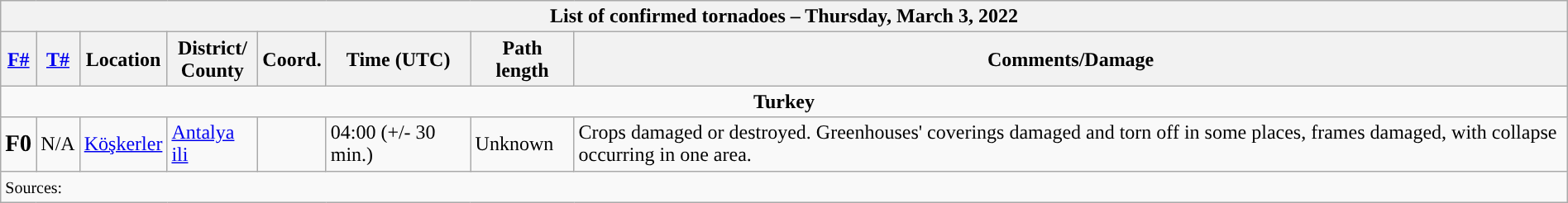<table class="wikitable collapsible" width="100%">
<tr>
<th colspan="8">List of confirmed tornadoes – Thursday, March 3, 2022</th>
</tr>
<tr>
<th><a href='#'>F#</a></th>
<th><a href='#'>T#</a></th>
<th>Location</th>
<th>District/<br>County</th>
<th>Coord.</th>
<th>Time (UTC)</th>
<th>Path length</th>
<th>Comments/Damage</th>
</tr>
<tr>
<td colspan="8" align=center><strong>Turkey</strong></td>
</tr>
<tr>
<td><big><strong>F0</strong></big></td>
<td>N/A</td>
<td><a href='#'>Köşkerler</a></td>
<td><a href='#'>Antalya ili</a></td>
<td></td>
<td>04:00 (+/- 30 min.)</td>
<td>Unknown</td>
<td>Crops damaged or destroyed. Greenhouses' coverings damaged and torn off in some places, frames damaged, with collapse occurring in one area.</td>
</tr>
<tr>
<td colspan="8"><small>Sources:  </small></td>
</tr>
</table>
